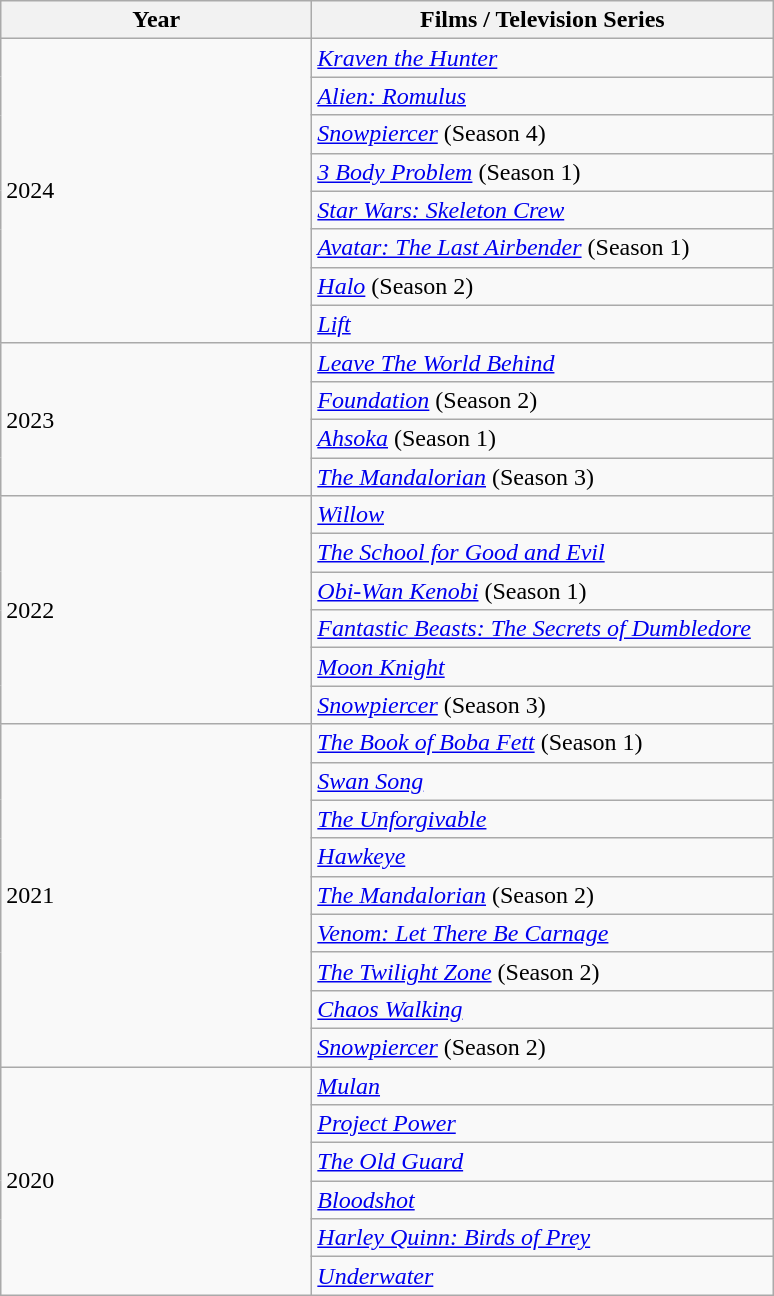<table class="wikitable sortable">
<tr>
<th scope="col" style="width: 200px;">Year</th>
<th scope="col" style="width: 300px;">Films / Television Series</th>
</tr>
<tr>
<td colspan="1" rowspan="8">2024</td>
<td><em><a href='#'>Kraven the Hunter</a></em></td>
</tr>
<tr>
<td><em><a href='#'>Alien: Romulus</a></em></td>
</tr>
<tr>
<td><em><a href='#'>Snowpiercer</a></em> (Season 4)</td>
</tr>
<tr>
<td><em><a href='#'>3 Body Problem</a></em> (Season 1)</td>
</tr>
<tr>
<td><em><a href='#'>Star Wars: Skeleton Crew</a></em></td>
</tr>
<tr>
<td><em><a href='#'>Avatar: The Last Airbender</a></em> (Season 1)</td>
</tr>
<tr>
<td><em><a href='#'>Halo</a></em> (Season 2)</td>
</tr>
<tr>
<td><em><a href='#'>Lift</a></em></td>
</tr>
<tr>
<td rowspan="4">2023</td>
<td><em><a href='#'>Leave The World Behind</a></em></td>
</tr>
<tr>
<td><em><a href='#'>Foundation</a></em> (Season 2)</td>
</tr>
<tr>
<td><em><a href='#'>Ahsoka</a></em> (Season 1)</td>
</tr>
<tr>
<td><em><a href='#'>The Mandalorian</a></em> (Season 3)</td>
</tr>
<tr>
<td rowspan="6">2022</td>
<td><em><a href='#'>Willow</a></em></td>
</tr>
<tr>
<td><em><a href='#'>The School for Good and Evil</a></em></td>
</tr>
<tr>
<td><em><a href='#'>Obi-Wan Kenobi</a></em> (Season 1)</td>
</tr>
<tr>
<td><em><a href='#'>Fantastic Beasts: The Secrets of Dumbledore</a></em></td>
</tr>
<tr>
<td><em><a href='#'>Moon Knight</a></em></td>
</tr>
<tr>
<td><em><a href='#'>Snowpiercer</a></em> (Season 3)</td>
</tr>
<tr>
<td rowspan="9">2021</td>
<td><em><a href='#'>The Book of Boba Fett</a></em> (Season 1)</td>
</tr>
<tr>
<td><em><a href='#'>Swan Song</a></em></td>
</tr>
<tr>
<td><em><a href='#'>The Unforgivable</a></em></td>
</tr>
<tr>
<td><em><a href='#'>Hawkeye</a></em></td>
</tr>
<tr>
<td><em><a href='#'>The Mandalorian</a></em> (Season 2)</td>
</tr>
<tr>
<td><em><a href='#'>Venom: Let There Be Carnage</a></em></td>
</tr>
<tr>
<td><em><a href='#'>The Twilight Zone</a></em> (Season 2)</td>
</tr>
<tr>
<td><em><a href='#'>Chaos Walking</a></em></td>
</tr>
<tr>
<td><em><a href='#'>Snowpiercer</a></em> (Season 2)</td>
</tr>
<tr>
<td colspan="1" rowspan="6">2020</td>
<td><em><a href='#'>Mulan</a></em></td>
</tr>
<tr>
<td><em><a href='#'>Project Power</a></em></td>
</tr>
<tr>
<td><em><a href='#'>The Old Guard</a></em></td>
</tr>
<tr>
<td><em><a href='#'>Bloodshot</a></em></td>
</tr>
<tr>
<td><em><a href='#'>Harley Quinn: Birds of Prey</a></em></td>
</tr>
<tr>
<td><em><a href='#'>Underwater</a></em></td>
</tr>
</table>
